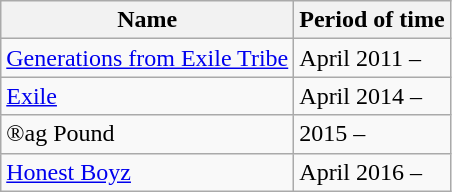<table class="wikitable">
<tr>
<th>Name</th>
<th>Period of time</th>
</tr>
<tr>
<td><a href='#'>Generations from Exile Tribe</a></td>
<td>April 2011 –</td>
</tr>
<tr>
<td><a href='#'>Exile</a></td>
<td>April 2014 –</td>
</tr>
<tr>
<td>®ag Pound</td>
<td>2015 –</td>
</tr>
<tr>
<td><a href='#'>Honest Boyz</a></td>
<td>April 2016 –</td>
</tr>
</table>
